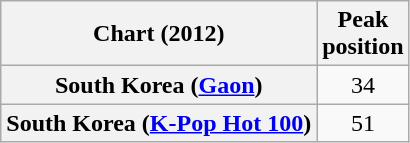<table class="wikitable sortable plainrowheaders" style="text-align:center">
<tr>
<th scope="col">Chart (2012)</th>
<th scope="col">Peak<br>position</th>
</tr>
<tr>
<th scope="row">South Korea (<a href='#'>Gaon</a>)</th>
<td>34</td>
</tr>
<tr>
<th scope="row">South Korea (<a href='#'>K-Pop Hot 100</a>)</th>
<td>51</td>
</tr>
</table>
